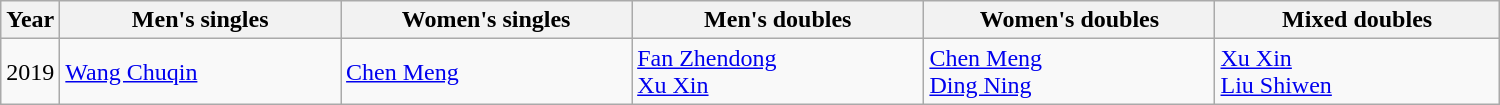<table class="wikitable" style="text-align: left; width: 1000px;">
<tr>
<th width="20">Year</th>
<th width="280">Men's singles</th>
<th width="280">Women's singles</th>
<th width="280">Men's doubles</th>
<th width="280">Women's doubles</th>
<th width="280">Mixed doubles</th>
</tr>
<tr>
<td>2019</td>
<td> <a href='#'>Wang Chuqin</a></td>
<td> <a href='#'>Chen Meng</a></td>
<td> <a href='#'>Fan Zhendong</a><br> <a href='#'>Xu Xin</a></td>
<td> <a href='#'>Chen Meng</a><br> <a href='#'>Ding Ning</a></td>
<td> <a href='#'>Xu Xin</a><br> <a href='#'>Liu Shiwen</a></td>
</tr>
</table>
